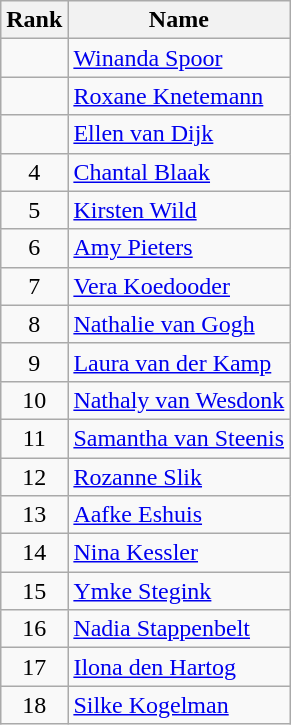<table class="wikitable sortable" style="text-align:center">
<tr>
<th>Rank</th>
<th>Name</th>
</tr>
<tr>
<td></td>
<td align=left><a href='#'>Winanda Spoor</a></td>
</tr>
<tr>
<td></td>
<td align=left><a href='#'>Roxane Knetemann</a></td>
</tr>
<tr>
<td></td>
<td align=left><a href='#'>Ellen van Dijk</a></td>
</tr>
<tr>
<td>4</td>
<td align=left><a href='#'>Chantal Blaak</a></td>
</tr>
<tr>
<td>5</td>
<td align=left><a href='#'>Kirsten Wild</a></td>
</tr>
<tr>
<td>6</td>
<td align=left><a href='#'>Amy Pieters</a></td>
</tr>
<tr>
<td>7</td>
<td align=left><a href='#'>Vera Koedooder</a></td>
</tr>
<tr>
<td>8</td>
<td align=left><a href='#'>Nathalie van Gogh</a></td>
</tr>
<tr>
<td>9</td>
<td align=left><a href='#'>Laura van der Kamp</a></td>
</tr>
<tr>
<td>10</td>
<td align=left><a href='#'>Nathaly van Wesdonk</a></td>
</tr>
<tr>
<td>11</td>
<td align=left><a href='#'>Samantha van Steenis</a></td>
</tr>
<tr>
<td>12</td>
<td align=left><a href='#'>Rozanne Slik</a></td>
</tr>
<tr>
<td>13</td>
<td align=left><a href='#'>Aafke Eshuis</a></td>
</tr>
<tr>
<td>14</td>
<td align=left><a href='#'>Nina Kessler</a></td>
</tr>
<tr>
<td>15</td>
<td align=left><a href='#'>Ymke Stegink</a></td>
</tr>
<tr>
<td>16</td>
<td align=left><a href='#'>Nadia Stappenbelt</a></td>
</tr>
<tr>
<td>17</td>
<td align=left><a href='#'>Ilona den Hartog</a></td>
</tr>
<tr>
<td>18</td>
<td align=left><a href='#'>Silke Kogelman</a></td>
</tr>
</table>
